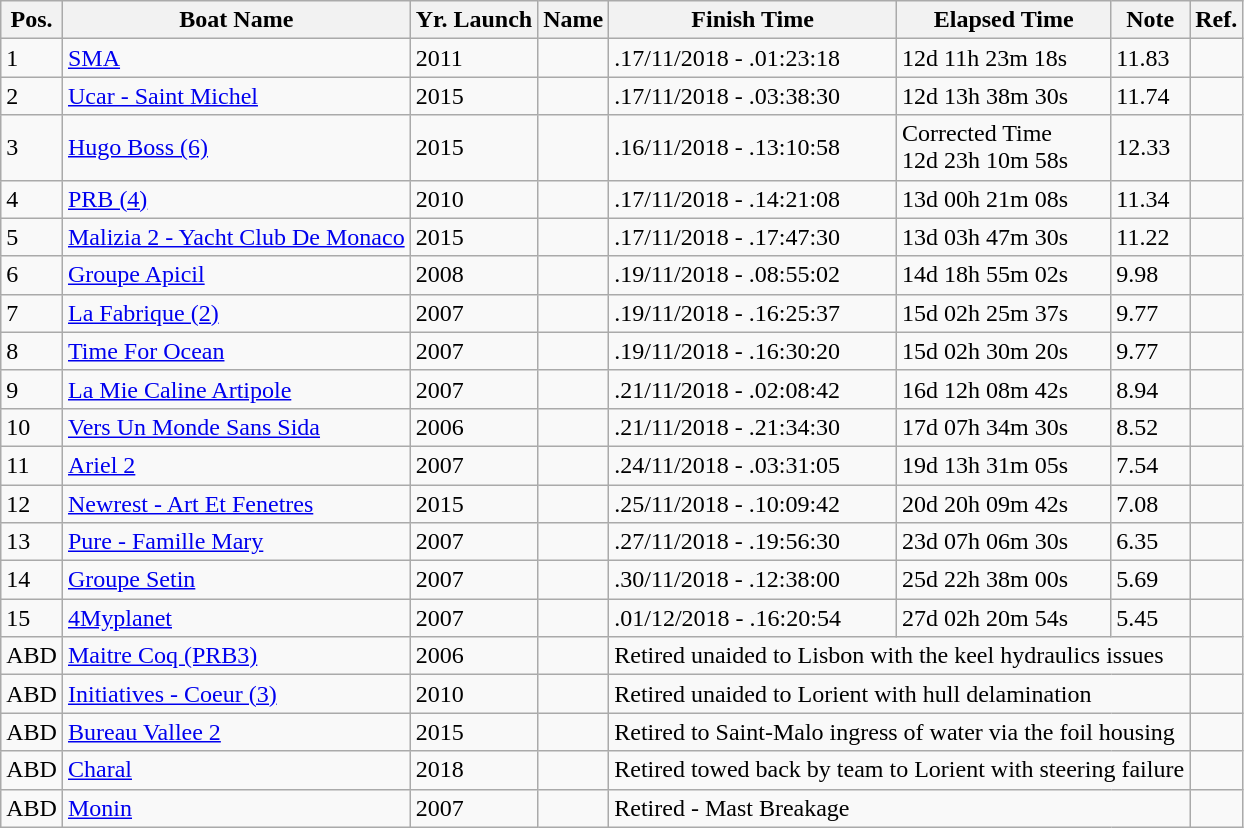<table class="wikitable sortable">
<tr>
<th>Pos.</th>
<th>Boat Name</th>
<th>Yr. Launch</th>
<th>Name</th>
<th>Finish Time</th>
<th>Elapsed Time</th>
<th>Note</th>
<th>Ref.</th>
</tr>
<tr>
<td>1</td>
<td><a href='#'>SMA</a></td>
<td>2011</td>
<td></td>
<td>.17/11/2018 - .01:23:18</td>
<td>12d 11h 23m 18s</td>
<td>11.83</td>
<td></td>
</tr>
<tr>
<td>2</td>
<td><a href='#'>Ucar - Saint Michel</a></td>
<td>2015</td>
<td></td>
<td>.17/11/2018 - .03:38:30</td>
<td>12d 13h 38m 30s</td>
<td>11.74</td>
<td></td>
</tr>
<tr>
<td>3</td>
<td><a href='#'>Hugo Boss (6)</a></td>
<td>2015</td>
<td></td>
<td>.16/11/2018 - .13:10:58</td>
<td>Corrected Time<br>12d 23h 10m 58s</td>
<td>12.33</td>
<td></td>
</tr>
<tr>
<td>4</td>
<td><a href='#'>PRB (4)</a></td>
<td>2010</td>
<td></td>
<td>.17/11/2018 - .14:21:08</td>
<td>13d 00h 21m 08s</td>
<td>11.34</td>
<td></td>
</tr>
<tr>
<td>5</td>
<td><a href='#'>Malizia 2 - Yacht Club De Monaco</a></td>
<td>2015</td>
<td></td>
<td>.17/11/2018 - .17:47:30</td>
<td>13d 03h 47m 30s</td>
<td>11.22</td>
<td></td>
</tr>
<tr>
<td>6</td>
<td><a href='#'>Groupe Apicil</a></td>
<td>2008</td>
<td></td>
<td>.19/11/2018 - .08:55:02</td>
<td>14d 18h 55m 02s</td>
<td>9.98</td>
<td></td>
</tr>
<tr>
<td>7</td>
<td><a href='#'>La Fabrique (2)</a></td>
<td>2007</td>
<td></td>
<td>.19/11/2018 - .16:25:37</td>
<td>15d 02h 25m 37s</td>
<td>9.77</td>
<td></td>
</tr>
<tr>
<td>8</td>
<td><a href='#'>Time For Ocean</a></td>
<td>2007</td>
<td></td>
<td>.19/11/2018 - .16:30:20</td>
<td>15d 02h 30m 20s</td>
<td>9.77</td>
<td></td>
</tr>
<tr>
<td>9</td>
<td><a href='#'>La Mie Caline Artipole</a></td>
<td>2007</td>
<td></td>
<td>.21/11/2018 - .02:08:42</td>
<td>16d 12h 08m 42s</td>
<td>8.94</td>
<td></td>
</tr>
<tr>
<td>10</td>
<td><a href='#'>Vers Un Monde Sans Sida</a></td>
<td>2006</td>
<td></td>
<td>.21/11/2018 - .21:34:30</td>
<td>17d 07h 34m 30s</td>
<td>8.52</td>
<td></td>
</tr>
<tr>
<td>11</td>
<td><a href='#'>Ariel 2</a></td>
<td>2007</td>
<td></td>
<td>.24/11/2018 - .03:31:05</td>
<td>19d 13h 31m 05s</td>
<td>7.54</td>
<td></td>
</tr>
<tr>
<td>12</td>
<td><a href='#'>Newrest - Art Et Fenetres</a></td>
<td>2015</td>
<td></td>
<td>.25/11/2018 - .10:09:42</td>
<td>20d 20h 09m 42s</td>
<td>7.08</td>
<td></td>
</tr>
<tr>
<td>13</td>
<td><a href='#'>Pure - Famille Mary</a></td>
<td>2007</td>
<td></td>
<td>.27/11/2018 - .19:56:30</td>
<td>23d 07h 06m 30s</td>
<td>6.35</td>
<td></td>
</tr>
<tr>
<td>14</td>
<td><a href='#'>Groupe Setin</a></td>
<td>2007</td>
<td></td>
<td>.30/11/2018 - .12:38:00</td>
<td>25d 22h 38m 00s</td>
<td>5.69</td>
<td></td>
</tr>
<tr>
<td>15</td>
<td><a href='#'>4Myplanet</a></td>
<td>2007</td>
<td></td>
<td>.01/12/2018 - .16:20:54</td>
<td>27d 02h 20m 54s</td>
<td>5.45</td>
<td></td>
</tr>
<tr>
<td>ABD</td>
<td><a href='#'>Maitre Coq (PRB3)</a></td>
<td>2006</td>
<td></td>
<td colspan=3>Retired unaided to Lisbon with the keel hydraulics issues</td>
<td></td>
</tr>
<tr>
<td>ABD</td>
<td><a href='#'>Initiatives - Coeur (3)</a></td>
<td>2010</td>
<td></td>
<td colspan=3>Retired unaided to Lorient with hull delamination</td>
<td></td>
</tr>
<tr>
<td>ABD</td>
<td><a href='#'>Bureau Vallee 2</a></td>
<td>2015</td>
<td></td>
<td colspan=3>Retired to Saint-Malo ingress of water via the foil housing</td>
<td></td>
</tr>
<tr>
<td>ABD</td>
<td><a href='#'>Charal</a></td>
<td>2018</td>
<td></td>
<td colspan=3>Retired towed back by team to Lorient with steering failure</td>
<td></td>
</tr>
<tr>
<td>ABD</td>
<td><a href='#'>Monin</a></td>
<td>2007</td>
<td></td>
<td colspan=3>Retired - Mast Breakage</td>
<td></td>
</tr>
</table>
